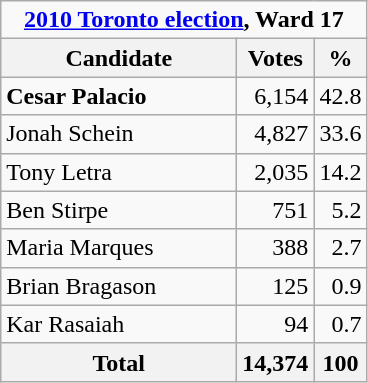<table class="wikitable">
<tr>
<td Colspan="3" align="center"><strong><a href='#'>2010 Toronto election</a>, Ward 17</strong></td>
</tr>
<tr>
<th bgcolor="#DDDDFF" width="150px">Candidate</th>
<th bgcolor="#DDDDFF">Votes</th>
<th bgcolor="#DDDDFF">%</th>
</tr>
<tr>
<td><strong>Cesar Palacio</strong></td>
<td align=right>6,154</td>
<td align=right>42.8</td>
</tr>
<tr>
<td>Jonah Schein</td>
<td align=right>4,827</td>
<td align=right>33.6</td>
</tr>
<tr>
<td>Tony Letra</td>
<td align=right>2,035</td>
<td align=right>14.2</td>
</tr>
<tr>
<td>Ben Stirpe</td>
<td align=right>751</td>
<td align=right>5.2</td>
</tr>
<tr>
<td>Maria Marques</td>
<td align=right>388</td>
<td align=right>2.7</td>
</tr>
<tr>
<td>Brian Bragason</td>
<td align=right>125</td>
<td align=right>0.9</td>
</tr>
<tr>
<td>Kar Rasaiah</td>
<td align=right>94</td>
<td align=right>0.7</td>
</tr>
<tr>
<th>Total</th>
<th align=right>14,374</th>
<th align=right>100</th>
</tr>
</table>
